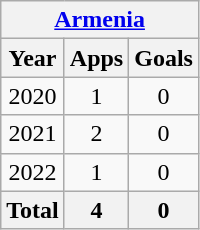<table class="wikitable" style="text-align:center">
<tr>
<th colspan=4><a href='#'>Armenia</a></th>
</tr>
<tr>
<th>Year</th>
<th>Apps</th>
<th>Goals</th>
</tr>
<tr>
<td>2020</td>
<td>1</td>
<td>0</td>
</tr>
<tr>
<td>2021</td>
<td>2</td>
<td>0</td>
</tr>
<tr>
<td>2022</td>
<td>1</td>
<td>0</td>
</tr>
<tr>
<th>Total</th>
<th>4</th>
<th>0</th>
</tr>
</table>
